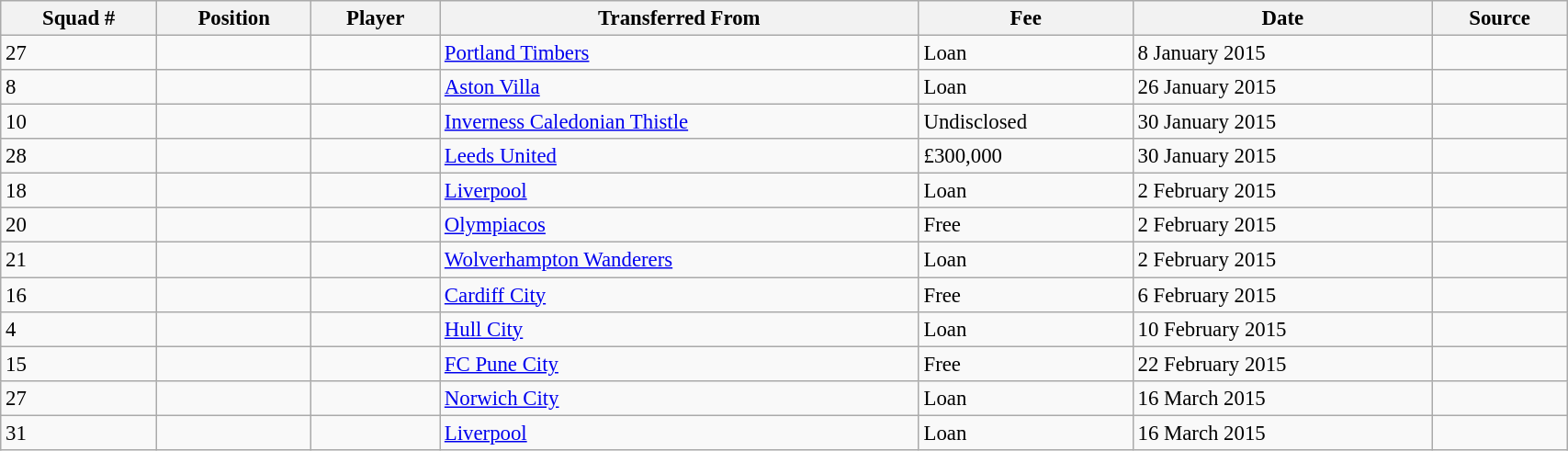<table class="wikitable sortable" style="width:90%; text-align:center; font-size:95%; text-align:left;">
<tr>
<th>Squad #</th>
<th>Position</th>
<th>Player</th>
<th>Transferred From</th>
<th>Fee</th>
<th>Date</th>
<th>Source</th>
</tr>
<tr>
<td>27</td>
<td></td>
<td> </td>
<td> <a href='#'>Portland Timbers</a></td>
<td>Loan</td>
<td>8 January 2015</td>
<td></td>
</tr>
<tr>
<td>8</td>
<td></td>
<td> </td>
<td> <a href='#'>Aston Villa</a></td>
<td>Loan</td>
<td>26 January 2015</td>
<td></td>
</tr>
<tr>
<td>10</td>
<td></td>
<td> </td>
<td> <a href='#'>Inverness Caledonian Thistle</a></td>
<td>Undisclosed</td>
<td>30 January 2015</td>
<td></td>
</tr>
<tr>
<td>28</td>
<td></td>
<td> </td>
<td> <a href='#'>Leeds United</a></td>
<td>£300,000</td>
<td>30 January 2015</td>
<td></td>
</tr>
<tr>
<td>18</td>
<td></td>
<td> </td>
<td> <a href='#'>Liverpool</a></td>
<td>Loan</td>
<td>2 February 2015</td>
<td></td>
</tr>
<tr>
<td>20</td>
<td></td>
<td> </td>
<td> <a href='#'>Olympiacos</a></td>
<td>Free</td>
<td>2 February 2015</td>
<td></td>
</tr>
<tr>
<td>21</td>
<td></td>
<td> </td>
<td> <a href='#'>Wolverhampton Wanderers</a></td>
<td>Loan</td>
<td>2 February 2015</td>
<td></td>
</tr>
<tr>
<td>16</td>
<td></td>
<td> </td>
<td> <a href='#'>Cardiff City</a></td>
<td>Free</td>
<td>6 February 2015</td>
<td></td>
</tr>
<tr>
<td>4</td>
<td></td>
<td> </td>
<td> <a href='#'>Hull City</a></td>
<td>Loan</td>
<td>10 February 2015</td>
<td></td>
</tr>
<tr>
<td>15</td>
<td></td>
<td> </td>
<td> <a href='#'>FC Pune City</a></td>
<td>Free</td>
<td>22 February 2015</td>
<td></td>
</tr>
<tr>
<td>27</td>
<td></td>
<td> </td>
<td> <a href='#'>Norwich City</a></td>
<td>Loan</td>
<td>16 March 2015</td>
<td></td>
</tr>
<tr>
<td>31</td>
<td></td>
<td> </td>
<td> <a href='#'>Liverpool</a></td>
<td>Loan</td>
<td>16 March 2015</td>
<td></td>
</tr>
</table>
